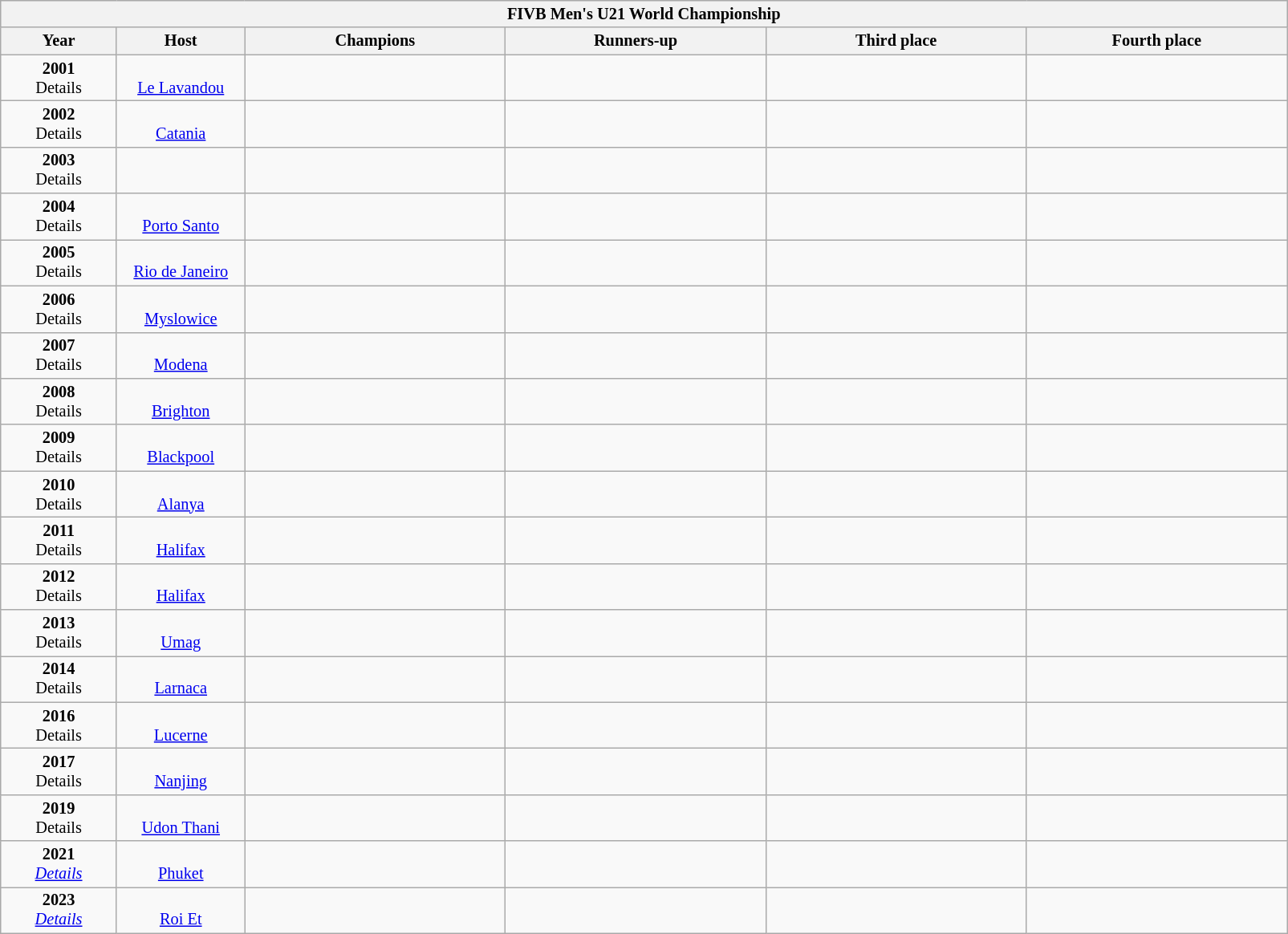<table class=wikitable style=font-size:85%;>
<tr style= "background: #e2e2e2;">
<th colspan=6 width=100%>FIVB Men's U21 World Championship</th>
</tr>
<tr>
<th width=90>Year</th>
<th width=100>Host</th>
<th width=210>Champions</th>
<th width=210>Runners-up</th>
<th width=210>Third place</th>
<th width=210>Fourth place</th>
</tr>
<tr>
<td align=center><strong>2001</strong><br> Details</td>
<td align=center><br><a href='#'>Le Lavandou</a></td>
<td><strong><br> </strong></td>
<td><br> </td>
<td><br> </td>
<td><br> </td>
</tr>
<tr>
<td align=center><strong>2002</strong><br> Details</td>
<td align=center><br><a href='#'>Catania</a></td>
<td><strong><br> </strong></td>
<td><br> </td>
<td><br> </td>
<td><br> </td>
</tr>
<tr>
<td align=center><strong>2003</strong><br> Details</td>
<td align=center></td>
<td><strong><br></strong></td>
<td><br> </td>
<td><br> </td>
<td><br> </td>
</tr>
<tr>
<td align=center><strong>2004</strong><br> Details</td>
<td align=center><br><a href='#'>Porto Santo</a></td>
<td><strong><br> </strong></td>
<td><br> </td>
<td><br> </td>
<td><br> </td>
</tr>
<tr>
<td align=center><strong>2005</strong><br> Details</td>
<td align=center><br><a href='#'>Rio de Janeiro</a></td>
<td><strong><br> </strong></td>
<td><br> </td>
<td><br> </td>
<td><br> </td>
</tr>
<tr>
<td align=center><strong>2006</strong><br> Details</td>
<td align=center><br><a href='#'>Myslowice</a></td>
<td><strong><br> </strong></td>
<td><br> </td>
<td><br> </td>
<td><br> </td>
</tr>
<tr>
<td align=center><strong>2007</strong><br> Details</td>
<td align=center><br><a href='#'>Modena</a></td>
<td><strong><br> </strong></td>
<td><br></td>
<td><br> </td>
<td><br></td>
</tr>
<tr>
<td align=center><strong>2008</strong><br> Details</td>
<td align=center><br><a href='#'>Brighton</a></td>
<td><strong><br> </strong></td>
<td><br> </td>
<td><br></td>
<td><br> </td>
</tr>
<tr>
<td align=center><strong>2009</strong><br> Details</td>
<td align=center><br><a href='#'>Blackpool</a></td>
<td><strong><br> </strong></td>
<td><br> </td>
<td><br> </td>
<td><br> </td>
</tr>
<tr>
<td align=center><strong>2010</strong><br> Details</td>
<td align=center><br><a href='#'>Alanya</a></td>
<td><strong><br> </strong></td>
<td><br> </td>
<td><br></td>
<td><br> </td>
</tr>
<tr>
<td align=center><strong>2011</strong><br> Details</td>
<td align=center><br><a href='#'>Halifax</a></td>
<td><strong><br> </strong></td>
<td><br> </td>
<td><br> </td>
<td><br> </td>
</tr>
<tr>
<td align=center><strong>2012</strong><br> Details</td>
<td align=center><br><a href='#'>Halifax</a></td>
<td><strong><br> </strong></td>
<td><br> </td>
<td><br> </td>
<td><br> </td>
</tr>
<tr>
<td align=center><strong>2013</strong><br> Details</td>
<td align=center><br><a href='#'>Umag</a></td>
<td><strong><br> </strong></td>
<td><br> </td>
<td><br> </td>
<td><br> </td>
</tr>
<tr>
<td align=center><strong>2014</strong><br> Details</td>
<td align=center><br><a href='#'>Larnaca</a></td>
<td><strong><br> </strong></td>
<td><br> </td>
<td><br> </td>
<td><br> </td>
</tr>
<tr>
<td align=center><strong>2016</strong><br> Details</td>
<td align=center><br><a href='#'>Lucerne</a></td>
<td><strong><br></strong></td>
<td><br></td>
<td><br></td>
<td><br></td>
</tr>
<tr>
<td align=center><strong>2017</strong><br> Details</td>
<td align=center><br><a href='#'>Nanjing</a></td>
<td><strong><br></strong></td>
<td><br></td>
<td><br></td>
<td><br></td>
</tr>
<tr>
<td align=center><strong>2019</strong><br> Details</td>
<td align=center><br><a href='#'>Udon Thani</a></td>
<td><strong><br></strong></td>
<td><br></td>
<td><br></td>
<td><br></td>
</tr>
<tr>
<td align=center><strong>2021</strong><br><em><a href='#'>Details</a></em></td>
<td align=center><br><a href='#'>Phuket</a></td>
<td><strong><br></strong></td>
<td><br></td>
<td><br></td>
<td><br></td>
</tr>
<tr>
<td align=center><strong>2023</strong><br><em><a href='#'>Details</a></em></td>
<td align=center><br><a href='#'>Roi Et</a></td>
<td></td>
<td><br></td>
<td><br></td>
<td><br></td>
</tr>
</table>
